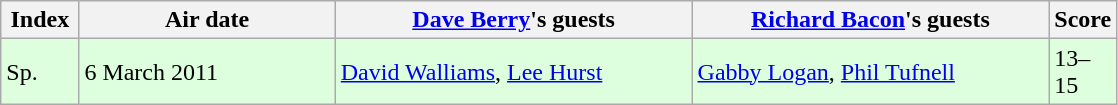<table class="wikitable" style="width:745px;">
<tr>
<th style="width:7%;">Index</th>
<th style="width:23%;">Air date</th>
<th style="width:32%;"><a href='#'>Dave Berry</a>'s guests</th>
<th style="width:32%;"><a href='#'>Richard Bacon</a>'s guests</th>
<th style="width:7%;">Score</th>
</tr>
<tr style="background:#dfd;">
<td>Sp.</td>
<td>6 March 2011 </td>
<td><a href='#'>David Walliams</a>, <a href='#'>Lee Hurst</a></td>
<td><a href='#'>Gabby Logan</a>, <a href='#'>Phil Tufnell</a></td>
<td>13–15</td>
</tr>
</table>
